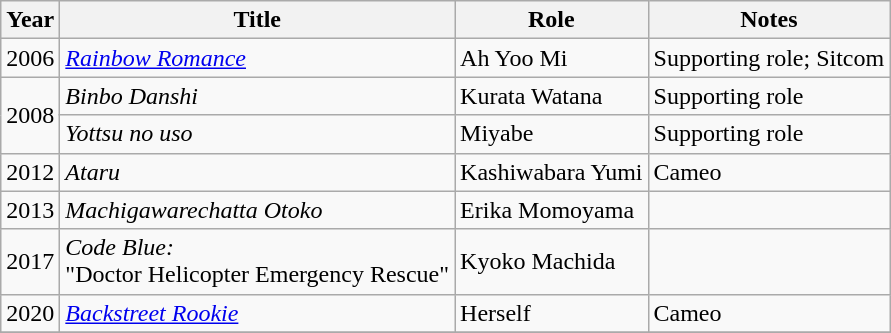<table class="wikitable">
<tr>
<th>Year</th>
<th>Title</th>
<th>Role</th>
<th>Notes</th>
</tr>
<tr>
<td>2006</td>
<td><em><a href='#'>Rainbow Romance</a></em></td>
<td>Ah Yoo Mi</td>
<td>Supporting role; Sitcom</td>
</tr>
<tr>
<td rowspan="2">2008</td>
<td><em>Binbo Danshi</em></td>
<td>Kurata Watana</td>
<td>Supporting role</td>
</tr>
<tr>
<td><em>Yottsu no uso</em></td>
<td>Miyabe</td>
<td>Supporting role</td>
</tr>
<tr>
<td>2012</td>
<td><em>Ataru</em></td>
<td>Kashiwabara Yumi</td>
<td>Cameo</td>
</tr>
<tr>
<td>2013</td>
<td><em>Machigawarechatta Otoko</em></td>
<td>Erika Momoyama</td>
<td></td>
</tr>
<tr>
<td>2017</td>
<td><em>Code Blue:</em><br>"Doctor Helicopter Emergency Rescue"</td>
<td>Kyoko Machida</td>
<td></td>
</tr>
<tr>
<td>2020</td>
<td><em><a href='#'>Backstreet Rookie</a></em></td>
<td>Herself</td>
<td>Cameo</td>
</tr>
<tr>
</tr>
</table>
